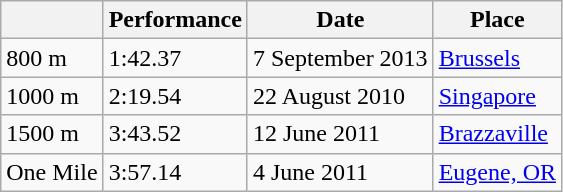<table class="wikitable">
<tr>
<th></th>
<th>Performance</th>
<th>Date</th>
<th>Place</th>
</tr>
<tr>
<td>800 m</td>
<td>1:42.37</td>
<td>7 September 2013</td>
<td><a href='#'>Brussels</a></td>
</tr>
<tr>
<td>1000 m</td>
<td>2:19.54</td>
<td>22 August 2010</td>
<td><a href='#'>Singapore</a></td>
</tr>
<tr>
<td>1500 m</td>
<td>3:43.52</td>
<td>12 June 2011</td>
<td><a href='#'>Brazzaville</a></td>
</tr>
<tr>
<td>One Mile</td>
<td>3:57.14</td>
<td>4 June 2011</td>
<td><a href='#'>Eugene, OR</a></td>
</tr>
</table>
